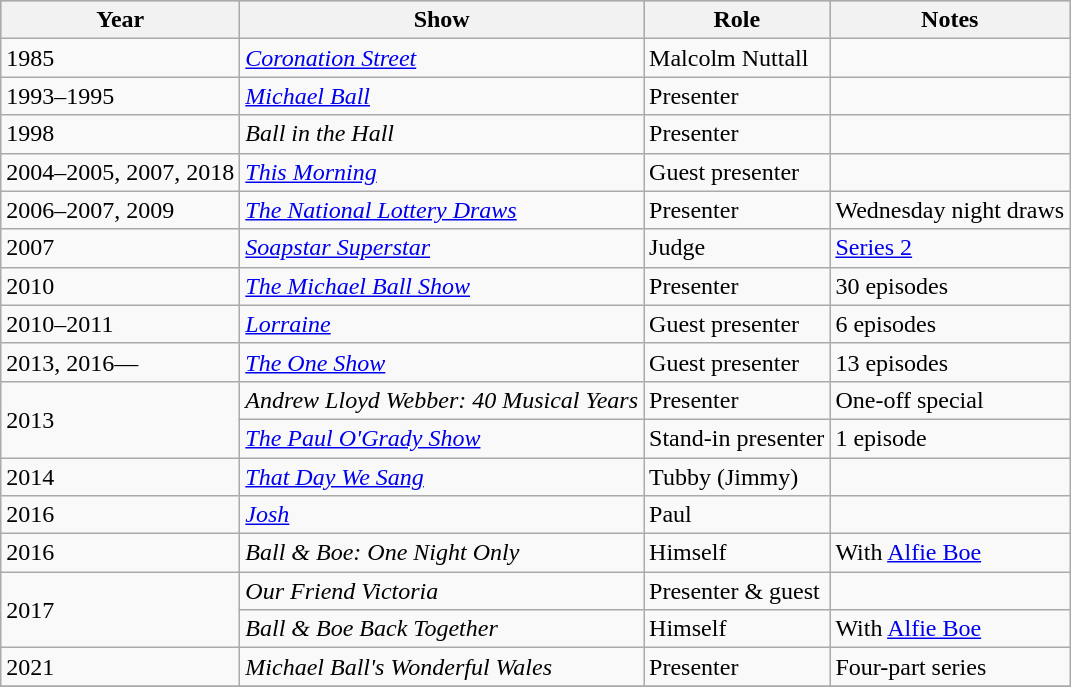<table class="wikitable">
<tr style="background:#b0c4de; text-align:center;">
<th>Year</th>
<th>Show</th>
<th>Role</th>
<th>Notes</th>
</tr>
<tr>
<td>1985</td>
<td><em><a href='#'>Coronation Street</a></em></td>
<td>Malcolm Nuttall</td>
<td></td>
</tr>
<tr>
<td>1993–1995</td>
<td><em><a href='#'>Michael Ball</a></em></td>
<td>Presenter</td>
<td></td>
</tr>
<tr>
<td>1998</td>
<td><em>Ball in the Hall</em></td>
<td>Presenter</td>
<td></td>
</tr>
<tr>
<td>2004–2005, 2007, 2018</td>
<td><em><a href='#'>This Morning</a></em></td>
<td>Guest presenter</td>
<td></td>
</tr>
<tr>
<td>2006–2007, 2009</td>
<td><em><a href='#'>The National Lottery Draws</a></em></td>
<td>Presenter</td>
<td>Wednesday night draws</td>
</tr>
<tr>
<td>2007</td>
<td><em><a href='#'>Soapstar Superstar</a></em></td>
<td>Judge</td>
<td><a href='#'>Series 2</a></td>
</tr>
<tr>
<td>2010</td>
<td><em><a href='#'>The Michael Ball Show</a></em></td>
<td>Presenter</td>
<td>30 episodes</td>
</tr>
<tr>
<td>2010–2011</td>
<td><em><a href='#'>Lorraine</a></em></td>
<td>Guest presenter</td>
<td>6 episodes</td>
</tr>
<tr>
<td>2013, 2016—</td>
<td><em><a href='#'>The One Show</a></em></td>
<td>Guest presenter</td>
<td>13 episodes</td>
</tr>
<tr>
<td rowspan=2>2013</td>
<td><em>Andrew Lloyd Webber: 40 Musical Years</em></td>
<td>Presenter</td>
<td>One-off special</td>
</tr>
<tr>
<td><em><a href='#'>The Paul O'Grady Show</a></em></td>
<td>Stand-in presenter</td>
<td>1 episode</td>
</tr>
<tr>
<td>2014</td>
<td><em><a href='#'>That Day We Sang</a></em></td>
<td>Tubby (Jimmy)</td>
<td></td>
</tr>
<tr>
<td>2016</td>
<td><em><a href='#'>Josh</a></em></td>
<td>Paul</td>
<td></td>
</tr>
<tr>
<td>2016</td>
<td><em>Ball & Boe: One Night Only</em></td>
<td>Himself</td>
<td>With <a href='#'>Alfie Boe</a></td>
</tr>
<tr>
<td rowspan=2>2017</td>
<td><em>Our Friend Victoria</em></td>
<td>Presenter & guest</td>
<td></td>
</tr>
<tr>
<td><em>Ball & Boe Back Together</em></td>
<td>Himself</td>
<td>With <a href='#'>Alfie Boe</a></td>
</tr>
<tr>
<td>2021</td>
<td><em>Michael Ball's Wonderful Wales</em></td>
<td>Presenter</td>
<td>Four-part series</td>
</tr>
<tr>
</tr>
</table>
